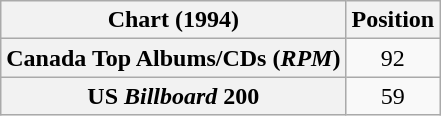<table class="wikitable sortable plainrowheaders" style="text-align:center">
<tr>
<th scope="col">Chart (1994)</th>
<th scope="col">Position</th>
</tr>
<tr>
<th scope="row">Canada Top Albums/CDs (<em>RPM</em>)</th>
<td>92</td>
</tr>
<tr>
<th scope="row">US <em>Billboard</em> 200</th>
<td>59</td>
</tr>
</table>
